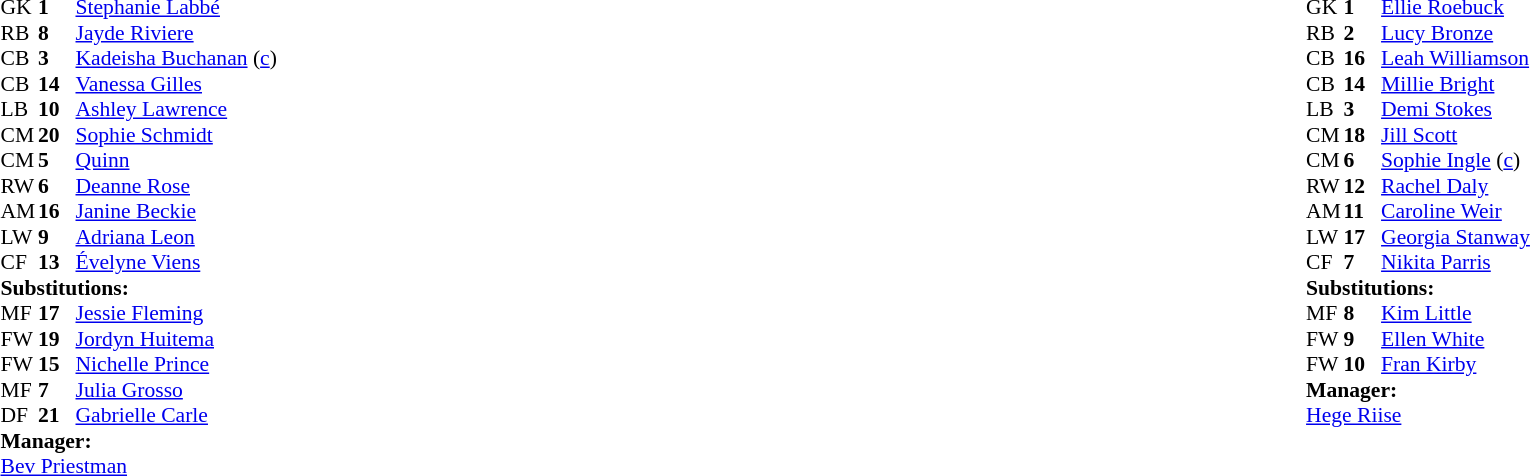<table width="100%">
<tr>
<td valign="top" width="40%"><br><table style="font-size:90%" cellspacing="0" cellpadding="0">
<tr>
<th width=25></th>
<th width=25></th>
</tr>
<tr>
<td>GK</td>
<td><strong>1</strong></td>
<td><a href='#'>Stephanie Labbé</a></td>
</tr>
<tr>
<td>RB</td>
<td><strong>8</strong></td>
<td><a href='#'>Jayde Riviere</a></td>
<td></td>
</tr>
<tr>
<td>CB</td>
<td><strong>3</strong></td>
<td><a href='#'>Kadeisha Buchanan</a> (<a href='#'>c</a>)</td>
</tr>
<tr>
<td>CB</td>
<td><strong>14</strong></td>
<td><a href='#'>Vanessa Gilles</a></td>
</tr>
<tr>
<td>LB</td>
<td><strong>10</strong></td>
<td><a href='#'>Ashley Lawrence</a></td>
<td></td>
<td></td>
</tr>
<tr>
<td>CM</td>
<td><strong>20</strong></td>
<td><a href='#'>Sophie Schmidt</a></td>
</tr>
<tr>
<td>CM</td>
<td><strong>5</strong></td>
<td><a href='#'>Quinn</a></td>
<td></td>
<td></td>
</tr>
<tr>
<td>RW</td>
<td><strong>6</strong></td>
<td><a href='#'>Deanne Rose</a></td>
<td></td>
<td></td>
</tr>
<tr>
<td>AM</td>
<td><strong>16</strong></td>
<td><a href='#'>Janine Beckie</a></td>
<td></td>
<td></td>
</tr>
<tr>
<td>LW</td>
<td><strong>9</strong></td>
<td><a href='#'>Adriana Leon</a></td>
</tr>
<tr>
<td>CF</td>
<td><strong>13</strong></td>
<td><a href='#'>Évelyne Viens</a></td>
<td></td>
<td></td>
</tr>
<tr>
<td colspan=3><strong>Substitutions:</strong></td>
</tr>
<tr>
<td>MF</td>
<td><strong>17</strong></td>
<td><a href='#'>Jessie Fleming</a></td>
<td></td>
<td></td>
</tr>
<tr>
<td>FW</td>
<td><strong>19</strong></td>
<td><a href='#'>Jordyn Huitema</a></td>
<td></td>
<td></td>
</tr>
<tr>
<td>FW</td>
<td><strong>15</strong></td>
<td><a href='#'>Nichelle Prince</a></td>
<td></td>
<td></td>
</tr>
<tr>
<td>MF</td>
<td><strong>7</strong></td>
<td><a href='#'>Julia Grosso</a></td>
<td></td>
<td></td>
</tr>
<tr>
<td>DF</td>
<td><strong>21</strong></td>
<td><a href='#'>Gabrielle Carle</a></td>
<td></td>
<td></td>
</tr>
<tr>
<td colspan=3><strong>Manager:</strong></td>
</tr>
<tr>
<td colspan=3> <a href='#'>Bev Priestman</a></td>
</tr>
</table>
</td>
<td valign="top"></td>
<td valign="top" width="50%"><br><table style="font-size:90%; margin:auto" cellspacing="0" cellpadding="0">
<tr>
<th width=25></th>
<th width=25></th>
</tr>
<tr>
<td>GK</td>
<td><strong>1</strong></td>
<td><a href='#'>Ellie Roebuck</a></td>
</tr>
<tr>
<td>RB</td>
<td><strong>2</strong></td>
<td><a href='#'>Lucy Bronze</a></td>
</tr>
<tr>
<td>CB</td>
<td><strong>16</strong></td>
<td><a href='#'>Leah Williamson</a></td>
</tr>
<tr>
<td>CB</td>
<td><strong>14</strong></td>
<td><a href='#'>Millie Bright</a></td>
</tr>
<tr>
<td>LB</td>
<td><strong>3</strong></td>
<td><a href='#'>Demi Stokes</a></td>
</tr>
<tr>
<td>CM</td>
<td><strong>18</strong></td>
<td><a href='#'>Jill Scott</a></td>
<td></td>
<td></td>
</tr>
<tr>
<td>CM</td>
<td><strong>6</strong></td>
<td><a href='#'>Sophie Ingle</a> (<a href='#'>c</a>)</td>
<td></td>
<td></td>
</tr>
<tr>
<td>RW</td>
<td><strong>12</strong></td>
<td><a href='#'>Rachel Daly</a></td>
<td></td>
<td></td>
</tr>
<tr>
<td>AM</td>
<td><strong>11</strong></td>
<td><a href='#'>Caroline Weir</a></td>
</tr>
<tr>
<td>LW</td>
<td><strong>17</strong></td>
<td><a href='#'>Georgia Stanway</a></td>
</tr>
<tr>
<td>CF</td>
<td><strong>7</strong></td>
<td><a href='#'>Nikita Parris</a></td>
</tr>
<tr>
<td colspan=3><strong>Substitutions:</strong></td>
</tr>
<tr>
<td>MF</td>
<td><strong>8</strong></td>
<td><a href='#'>Kim Little</a></td>
<td></td>
<td></td>
</tr>
<tr>
<td>FW</td>
<td><strong>9</strong></td>
<td><a href='#'>Ellen White</a></td>
<td></td>
<td></td>
</tr>
<tr>
<td>FW</td>
<td><strong>10</strong></td>
<td><a href='#'>Fran Kirby</a></td>
<td></td>
<td></td>
</tr>
<tr>
<td colspan=3><strong>Manager:</strong></td>
</tr>
<tr>
<td colspan=3> <a href='#'>Hege Riise</a></td>
</tr>
</table>
</td>
</tr>
</table>
